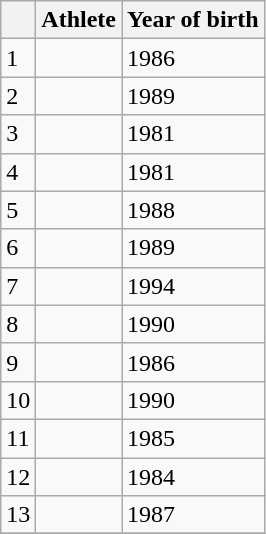<table class = "wikitable sortable">
<tr>
<th></th>
<th>Athlete</th>
<th>Year of birth</th>
</tr>
<tr>
<td>1</td>
<td></td>
<td>1986</td>
</tr>
<tr>
<td>2</td>
<td></td>
<td>1989</td>
</tr>
<tr>
<td>3</td>
<td></td>
<td>1981</td>
</tr>
<tr>
<td>4</td>
<td></td>
<td>1981</td>
</tr>
<tr>
<td>5</td>
<td></td>
<td>1988</td>
</tr>
<tr>
<td>6</td>
<td></td>
<td>1989</td>
</tr>
<tr>
<td>7</td>
<td></td>
<td>1994</td>
</tr>
<tr>
<td>8</td>
<td></td>
<td>1990</td>
</tr>
<tr>
<td>9</td>
<td></td>
<td>1986</td>
</tr>
<tr>
<td>10</td>
<td></td>
<td>1990</td>
</tr>
<tr>
<td>11</td>
<td></td>
<td>1985</td>
</tr>
<tr>
<td>12</td>
<td></td>
<td>1984</td>
</tr>
<tr>
<td>13</td>
<td></td>
<td>1987</td>
</tr>
<tr>
</tr>
</table>
